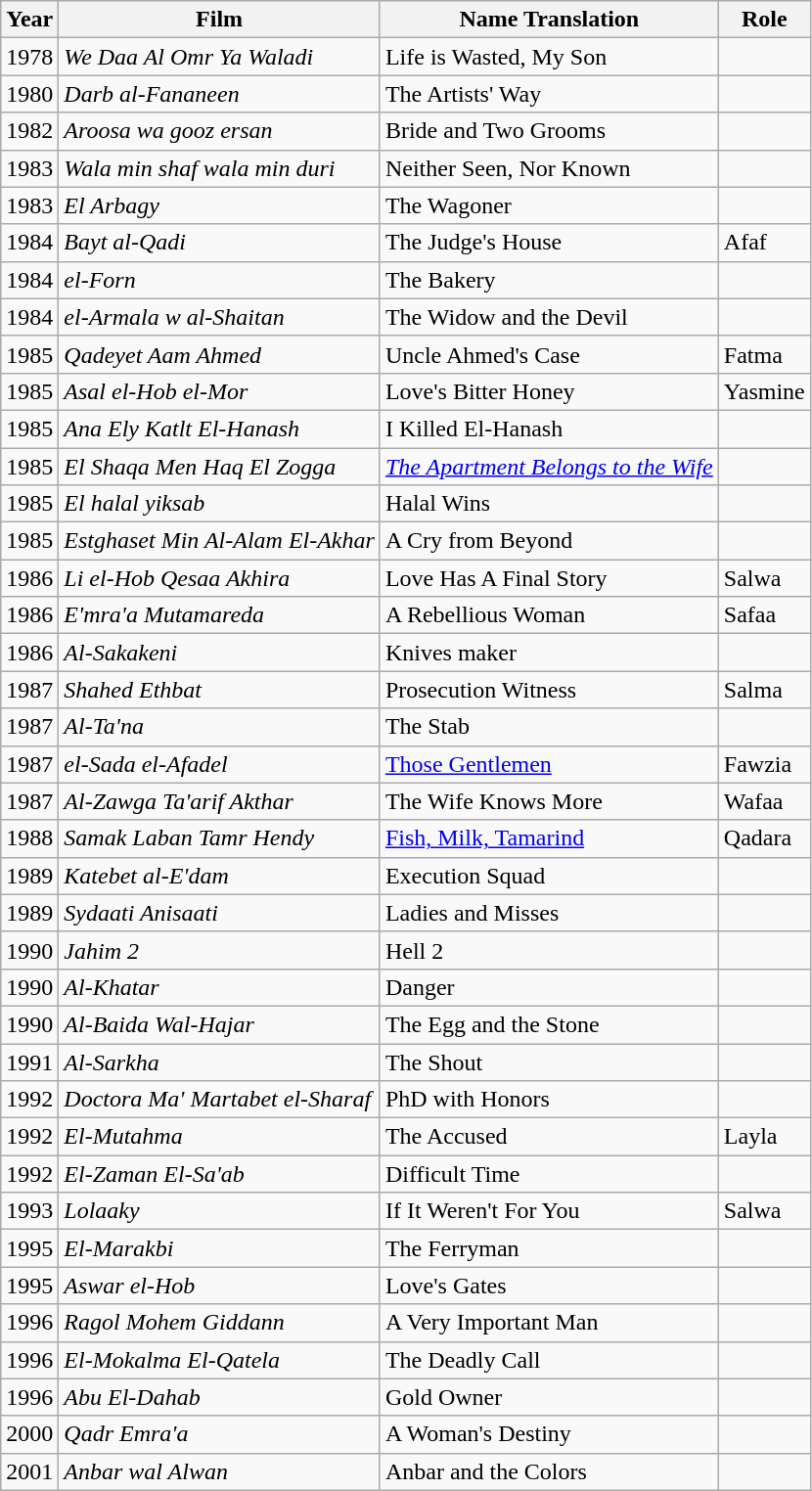<table class="wikitable">
<tr>
<th>Year</th>
<th><strong>Film</strong></th>
<th><strong>Name Translation</strong></th>
<th><strong>Role</strong></th>
</tr>
<tr>
<td>1978</td>
<td><em>We Daa Al Omr Ya Waladi</em></td>
<td>Life is Wasted, My Son</td>
<td></td>
</tr>
<tr>
<td>1980</td>
<td><em>Darb al-Fananeen</em></td>
<td>The Artists' Way</td>
<td></td>
</tr>
<tr>
<td>1982</td>
<td><em>Aroosa wa gooz ersan</em></td>
<td>Bride and Two Grooms</td>
<td></td>
</tr>
<tr>
<td>1983</td>
<td><em>Wala min shaf wala min duri</em></td>
<td>Neither Seen, Nor Known</td>
<td></td>
</tr>
<tr>
<td>1983</td>
<td><em>El Arbagy</em></td>
<td>The Wagoner</td>
<td></td>
</tr>
<tr>
<td>1984</td>
<td><em>Bayt al-Qadi</em></td>
<td>The Judge's House</td>
<td>Afaf</td>
</tr>
<tr>
<td>1984</td>
<td><em>el-Forn</em></td>
<td>The Bakery</td>
<td></td>
</tr>
<tr>
<td>1984</td>
<td><em>el-Armala w al-Shaitan</em></td>
<td>The Widow and the Devil</td>
<td></td>
</tr>
<tr>
<td>1985</td>
<td><em>Qadeyet Aam Ahmed</em></td>
<td>Uncle Ahmed's Case</td>
<td>Fatma</td>
</tr>
<tr>
<td>1985</td>
<td><em>Asal el-Hob el-Mor</em></td>
<td>Love's Bitter Honey</td>
<td>Yasmine</td>
</tr>
<tr>
<td>1985</td>
<td><em>Ana Ely Katlt El-Hanash</em></td>
<td>I Killed El-Hanash</td>
<td></td>
</tr>
<tr>
<td>1985</td>
<td><em>El Shaqa Men Haq El Zogga</em></td>
<td><em><a href='#'>The Apartment Belongs to the Wife</a></em></td>
<td></td>
</tr>
<tr>
<td>1985</td>
<td><em>El halal yiksab</em></td>
<td>Halal Wins</td>
<td></td>
</tr>
<tr>
<td>1985</td>
<td><em>Estghaset Min Al-Alam El-Akhar</em></td>
<td>A Cry from Beyond</td>
<td></td>
</tr>
<tr>
<td>1986</td>
<td><em>Li el-Hob Qesaa Akhira</em></td>
<td>Love Has A Final Story</td>
<td>Salwa</td>
</tr>
<tr>
<td>1986</td>
<td><em>E'mra'a Mutamareda</em></td>
<td>A Rebellious Woman</td>
<td>Safaa</td>
</tr>
<tr>
<td>1986</td>
<td><em>Al-Sakakeni</em></td>
<td>Knives maker</td>
<td></td>
</tr>
<tr>
<td>1987</td>
<td><em>Shahed Ethbat</em></td>
<td>Prosecution Witness</td>
<td>Salma</td>
</tr>
<tr>
<td>1987</td>
<td><em>Al-Ta'na</em></td>
<td>The Stab</td>
<td></td>
</tr>
<tr>
<td>1987</td>
<td><em>el-Sada el-Afadel</em></td>
<td><a href='#'>Those Gentlemen</a></td>
<td>Fawzia</td>
</tr>
<tr>
<td>1987</td>
<td><em>Al-Zawga Ta'arif Akthar</em></td>
<td>The Wife Knows More</td>
<td>Wafaa</td>
</tr>
<tr>
<td>1988</td>
<td><em>Samak Laban Tamr Hendy</em></td>
<td><a href='#'>Fish, Milk, Tamarind</a></td>
<td>Qadara</td>
</tr>
<tr>
<td>1989</td>
<td><em>Katebet al-E'dam</em></td>
<td>Execution Squad</td>
<td></td>
</tr>
<tr>
<td>1989</td>
<td><em>Sydaati Anisaati</em></td>
<td>Ladies and Misses</td>
<td></td>
</tr>
<tr>
<td>1990</td>
<td><em>Jahim 2</em></td>
<td>Hell 2</td>
<td></td>
</tr>
<tr>
<td>1990</td>
<td><em>Al-Khatar</em></td>
<td>Danger</td>
<td></td>
</tr>
<tr>
<td>1990</td>
<td><em>Al-Baida Wal-Hajar</em></td>
<td>The Egg and the Stone</td>
<td></td>
</tr>
<tr>
<td>1991</td>
<td><em>Al-Sarkha</em></td>
<td>The Shout</td>
<td></td>
</tr>
<tr>
<td>1992</td>
<td><em>Doctora Ma' Martabet el-Sharaf</em></td>
<td>PhD with Honors</td>
<td></td>
</tr>
<tr>
<td>1992</td>
<td><em>El-Mutahma</em></td>
<td>The Accused</td>
<td>Layla</td>
</tr>
<tr>
<td>1992</td>
<td><em>El-Zaman El-Sa'ab</em></td>
<td>Difficult Time</td>
<td></td>
</tr>
<tr>
<td>1993</td>
<td><em>Lolaaky</em></td>
<td>If It Weren't For You</td>
<td>Salwa</td>
</tr>
<tr>
<td>1995</td>
<td><em>El-Marakbi</em></td>
<td>The Ferryman</td>
<td></td>
</tr>
<tr>
<td>1995</td>
<td><em>Aswar el-Hob</em></td>
<td>Love's Gates</td>
<td></td>
</tr>
<tr>
<td>1996</td>
<td><em>Ragol Mohem Giddann</em></td>
<td>A Very Important Man</td>
<td></td>
</tr>
<tr>
<td>1996</td>
<td><em>El-Mokalma El-Qatela</em></td>
<td>The Deadly Call</td>
<td></td>
</tr>
<tr>
<td>1996</td>
<td><em>Abu El-Dahab</em></td>
<td>Gold Owner</td>
<td></td>
</tr>
<tr>
<td>2000</td>
<td><em>Qadr Emra'a</em></td>
<td>A Woman's Destiny</td>
<td></td>
</tr>
<tr>
<td>2001</td>
<td><em>Anbar wal Alwan</em></td>
<td>Anbar and the Colors</td>
<td></td>
</tr>
</table>
